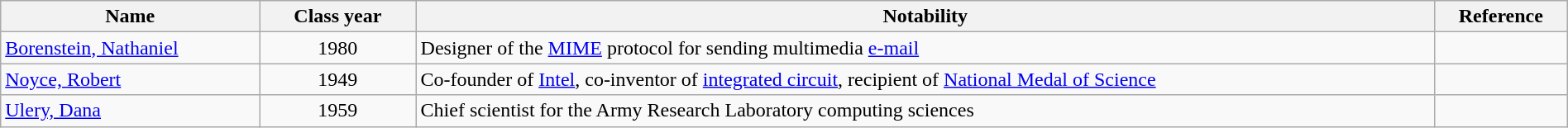<table class="wikitable sortable" style="width:100%">
<tr>
<th width="*">Name</th>
<th width="10%">Class year</th>
<th width="65%">Notability</th>
<th width="*">Reference</th>
</tr>
<tr valign="top">
<td><a href='#'>Borenstein, Nathaniel</a></td>
<td align="center">1980</td>
<td>Designer of the <a href='#'>MIME</a> protocol for sending multimedia <a href='#'>e-mail</a></td>
<td align="center"></td>
</tr>
<tr valign="top">
<td><a href='#'>Noyce, Robert</a></td>
<td align="center">1949</td>
<td>Co-founder of <a href='#'>Intel</a>, co-inventor of <a href='#'>integrated circuit</a>, recipient of <a href='#'>National Medal of Science</a></td>
<td align="center"></td>
</tr>
<tr valign="top">
<td><a href='#'>Ulery, Dana</a></td>
<td align="center">1959</td>
<td>Chief scientist for the Army Research Laboratory computing sciences</td>
<td align="center"></td>
</tr>
</table>
